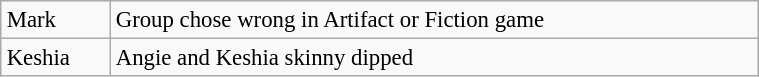<table class="wikitable plainrowheaders floatright" style="font-size: 95%; margin: 10px" align="right" width="40%">
<tr>
<td>Mark</td>
<td>Group chose wrong in Artifact or Fiction game</td>
</tr>
<tr>
<td>Keshia</td>
<td>Angie and Keshia skinny dipped</td>
</tr>
</table>
